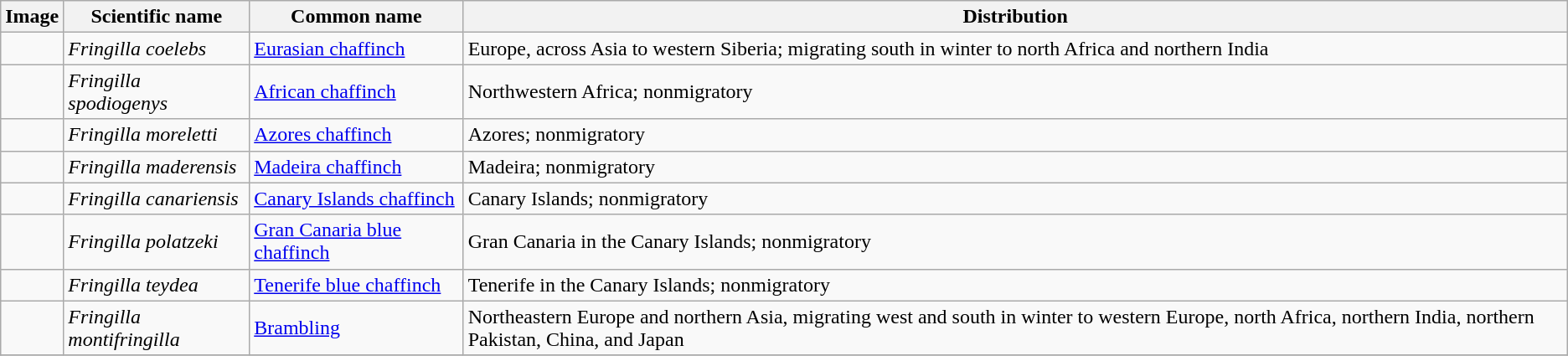<table class="wikitable">
<tr>
<th>Image</th>
<th>Scientific name</th>
<th>Common name</th>
<th>Distribution</th>
</tr>
<tr>
<td></td>
<td><em>Fringilla coelebs</em></td>
<td><a href='#'>Eurasian chaffinch</a></td>
<td>Europe, across Asia to western Siberia; migrating south in winter to north Africa and northern India</td>
</tr>
<tr>
<td></td>
<td><em>Fringilla spodiogenys</em></td>
<td><a href='#'>African chaffinch</a></td>
<td>Northwestern Africa; nonmigratory</td>
</tr>
<tr>
<td></td>
<td><em>Fringilla moreletti</em></td>
<td><a href='#'>Azores chaffinch</a></td>
<td>Azores; nonmigratory</td>
</tr>
<tr>
<td></td>
<td><em>Fringilla maderensis</em></td>
<td><a href='#'>Madeira chaffinch</a></td>
<td>Madeira; nonmigratory</td>
</tr>
<tr>
<td></td>
<td><em>Fringilla canariensis</em></td>
<td><a href='#'>Canary Islands chaffinch</a></td>
<td>Canary Islands; nonmigratory</td>
</tr>
<tr>
<td></td>
<td><em>Fringilla polatzeki</em></td>
<td><a href='#'>Gran Canaria blue chaffinch</a></td>
<td>Gran Canaria in the Canary Islands; nonmigratory</td>
</tr>
<tr>
<td></td>
<td><em>Fringilla teydea</em></td>
<td><a href='#'>Tenerife blue chaffinch</a></td>
<td>Tenerife in the Canary Islands; nonmigratory</td>
</tr>
<tr>
<td></td>
<td><em>Fringilla montifringilla</em></td>
<td><a href='#'>Brambling</a></td>
<td>Northeastern Europe and northern Asia, migrating west and south in winter to western Europe, north Africa, northern India, northern Pakistan, China, and Japan</td>
</tr>
<tr>
</tr>
</table>
